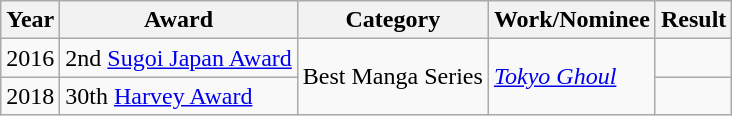<table class="wikitable sortable">
<tr>
<th>Year</th>
<th>Award</th>
<th>Category</th>
<th>Work/Nominee</th>
<th>Result</th>
</tr>
<tr>
<td align="center">2016</td>
<td>2nd <a href='#'>Sugoi Japan Award</a></td>
<td rowspan="2">Best Manga Series</td>
<td rowspan="2"><em><a href='#'>Tokyo Ghoul</a></em></td>
<td></td>
</tr>
<tr>
<td align="center">2018</td>
<td>30th <a href='#'>Harvey Award</a></td>
<td></td>
</tr>
</table>
